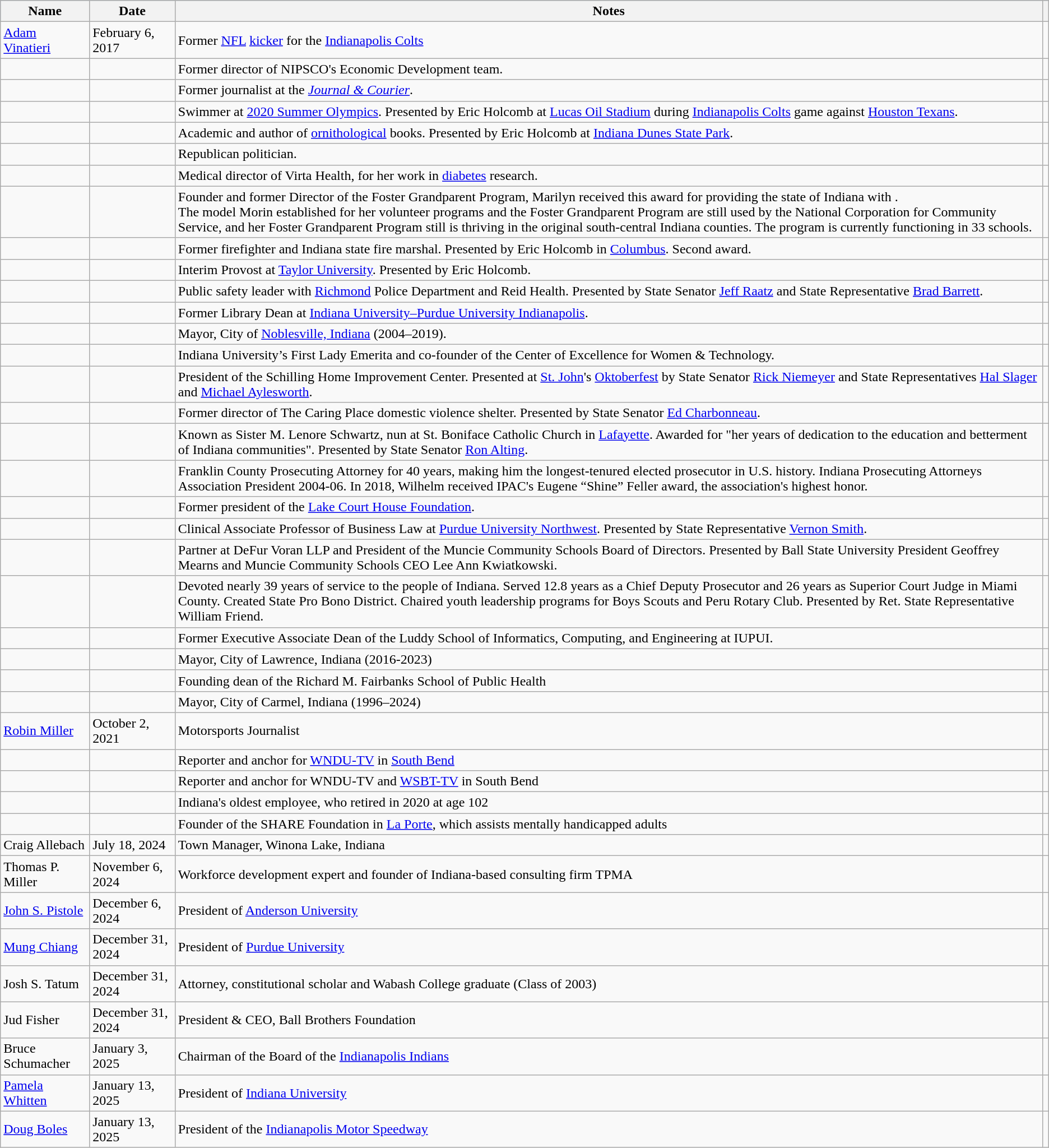<table class="wikitable sortable plainheaders">
<tr style="background:#b0c4de; text-align:center;">
<th scope="col">Name</th>
<th scope="col">Date</th>
<th scope="col" class="unsortable">Notes</th>
<th scope="col" class="unsortable"></th>
</tr>
<tr>
<td><a href='#'>Adam Vinatieri</a></td>
<td>February 6, 2017</td>
<td>Former <a href='#'>NFL</a> <a href='#'>kicker</a> for the <a href='#'>Indianapolis Colts</a></td>
<td style="text-align:center;"></td>
</tr>
<tr>
<td></td>
<td></td>
<td>Former director of NIPSCO's Economic Development team.</td>
<td style="text-align:center;"></td>
</tr>
<tr>
<td></td>
<td></td>
<td>Former journalist at the <em><a href='#'>Journal & Courier</a></em>.</td>
<td style="text-align:center;"></td>
</tr>
<tr>
<td></td>
<td></td>
<td>Swimmer at <a href='#'>2020 Summer Olympics</a>. Presented by Eric Holcomb at <a href='#'>Lucas Oil Stadium</a> during <a href='#'>Indianapolis Colts</a> game against <a href='#'>Houston Texans</a>.</td>
<td style="text-align:center;"></td>
</tr>
<tr>
<td></td>
<td></td>
<td>Academic and author of <a href='#'>ornithological</a> books. Presented by Eric Holcomb at <a href='#'>Indiana Dunes State Park</a>.</td>
<td style="text-align:center;"></td>
</tr>
<tr>
<td></td>
<td></td>
<td>Republican politician.</td>
<td style="text-align:center;"></td>
</tr>
<tr>
<td></td>
<td></td>
<td>Medical director of Virta Health, for her work in <a href='#'>diabetes</a> research.</td>
<td style="text-align:center;"></td>
</tr>
<tr>
<td></td>
<td></td>
<td>Founder and former Director of the Foster Grandparent Program, Marilyn received this award for providing the state of Indiana with .<br>The model Morin established for her volunteer programs and the Foster Grandparent Program are still used by the National Corporation for Community Service, and her Foster Grandparent Program still is thriving in the original south-central Indiana counties. The program is currently functioning in 33 schools.</td>
<td></td>
</tr>
<tr>
<td></td>
<td></td>
<td>Former firefighter and Indiana state fire marshal. Presented by Eric Holcomb in <a href='#'>Columbus</a>. Second award.</td>
<td style="text-align:center;"></td>
</tr>
<tr>
<td></td>
<td></td>
<td>Interim Provost at <a href='#'>Taylor University</a>. Presented by Eric Holcomb.</td>
<td style="text-align:center;"></td>
</tr>
<tr>
<td></td>
<td></td>
<td>Public safety leader with <a href='#'>Richmond</a> Police Department and Reid Health. Presented by State Senator <a href='#'>Jeff Raatz</a> and State Representative <a href='#'>Brad Barrett</a>.</td>
<td style="text-align:center;"></td>
</tr>
<tr>
<td></td>
<td></td>
<td>Former Library Dean at <a href='#'>Indiana University–Purdue University Indianapolis</a>.</td>
<td style="text-align:center;"></td>
</tr>
<tr>
<td></td>
<td></td>
<td>Mayor, City of <a href='#'>Noblesville, Indiana</a> (2004–2019).</td>
<td style="text-align:center;"></td>
</tr>
<tr>
<td></td>
<td></td>
<td>Indiana University’s First Lady Emerita and co-founder of the Center of Excellence for Women & Technology.</td>
<td style="text-align:center;"></td>
</tr>
<tr>
<td></td>
<td></td>
<td>President of the Schilling Home Improvement Center. Presented at <a href='#'>St. John</a>'s <a href='#'>Oktoberfest</a> by State Senator <a href='#'>Rick Niemeyer</a> and State Representatives <a href='#'>Hal Slager</a> and <a href='#'>Michael Aylesworth</a>.</td>
<td style="text-align:center;"></td>
</tr>
<tr>
<td></td>
<td></td>
<td>Former director of The Caring Place domestic violence shelter. Presented by State Senator <a href='#'>Ed Charbonneau</a>.</td>
<td style="text-align:center;"></td>
</tr>
<tr>
<td></td>
<td></td>
<td>Known as Sister M. Lenore Schwartz, nun at St. Boniface Catholic Church in <a href='#'>Lafayette</a>. Awarded for "her years of dedication to the education and betterment of Indiana communities". Presented by State Senator <a href='#'>Ron Alting</a>.</td>
<td style="text-align:center;"></td>
</tr>
<tr>
<td></td>
<td></td>
<td>Franklin County Prosecuting Attorney for 40 years, making him the longest-tenured elected prosecutor in U.S. history. Indiana Prosecuting Attorneys Association President 2004-06. In 2018, Wilhelm received IPAC's Eugene “Shine” Feller award, the association's highest honor.</td>
<td></td>
</tr>
<tr>
<td></td>
<td></td>
<td>Former president of the <a href='#'>Lake Court House Foundation</a>.</td>
<td style="text-align:center;"></td>
</tr>
<tr>
<td></td>
<td></td>
<td>Clinical Associate Professor of Business Law at <a href='#'>Purdue University Northwest</a>. Presented by State Representative <a href='#'>Vernon Smith</a>.</td>
<td style="text-align:center;"></td>
</tr>
<tr>
<td></td>
<td></td>
<td>Partner at DeFur Voran LLP and President of the Muncie Community Schools Board of Directors. Presented by Ball State University President Geoffrey Mearns and Muncie Community Schools CEO Lee Ann Kwiatkowski.</td>
<td style="text-align:center;"></td>
</tr>
<tr>
<td></td>
<td></td>
<td>Devoted nearly 39 years of service to the people of Indiana. Served 12.8 years as a Chief Deputy Prosecutor and 26 years as Superior Court Judge in Miami County. Created State Pro Bono District. Chaired youth leadership programs for Boys Scouts and Peru Rotary Club. Presented by Ret. State Representative William Friend.</td>
<td style="text-align:center;"></td>
</tr>
<tr>
<td></td>
<td></td>
<td>Former Executive Associate Dean of the Luddy School of Informatics, Computing, and Engineering at IUPUI.</td>
<td></td>
</tr>
<tr>
<td></td>
<td></td>
<td>Mayor, City of Lawrence, Indiana (2016-2023)</td>
<td style="text-align:center;"></td>
</tr>
<tr>
<td></td>
<td></td>
<td>Founding dean of the Richard M. Fairbanks School of Public Health</td>
<td></td>
</tr>
<tr>
<td></td>
<td></td>
<td>Mayor, City of Carmel, Indiana (1996–2024)</td>
<td></td>
</tr>
<tr>
<td><a href='#'>Robin Miller</a></td>
<td>October 2, 2021</td>
<td>Motorsports Journalist</td>
<td></td>
</tr>
<tr>
<td></td>
<td></td>
<td>Reporter and anchor for <a href='#'>WNDU-TV</a> in <a href='#'>South Bend</a></td>
<td></td>
</tr>
<tr>
<td></td>
<td></td>
<td>Reporter and anchor for WNDU-TV and <a href='#'>WSBT-TV</a> in South Bend</td>
<td></td>
</tr>
<tr>
<td></td>
<td></td>
<td>Indiana's oldest employee, who retired in 2020 at age 102</td>
<td></td>
</tr>
<tr>
<td></td>
<td></td>
<td>Founder of the SHARE Foundation in <a href='#'>La Porte</a>, which assists mentally handicapped adults</td>
<td></td>
</tr>
<tr>
<td>Craig Allebach</td>
<td>July 18, 2024</td>
<td>Town Manager, Winona Lake, Indiana</td>
<td></td>
</tr>
<tr>
<td>Thomas P. Miller</td>
<td>November 6, 2024</td>
<td>Workforce development expert and founder of Indiana-based consulting firm TPMA</td>
<td></td>
</tr>
<tr>
<td><a href='#'>John S. Pistole</a></td>
<td>December 6, 2024</td>
<td>President of <a href='#'>Anderson University</a></td>
<td></td>
</tr>
<tr>
<td><a href='#'>Mung Chiang</a></td>
<td>December 31, 2024</td>
<td>President of <a href='#'>Purdue University</a></td>
<td></td>
</tr>
<tr>
<td>Josh S. Tatum</td>
<td>December 31, 2024</td>
<td>Attorney, constitutional scholar and Wabash College graduate (Class of 2003)</td>
<td></td>
</tr>
<tr>
<td>Jud Fisher</td>
<td>December 31, 2024</td>
<td>President & CEO, Ball Brothers Foundation</td>
<td></td>
</tr>
<tr>
<td>Bruce Schumacher</td>
<td>January 3, 2025</td>
<td>Chairman of the Board of the <a href='#'>Indianapolis Indians</a></td>
<td></td>
</tr>
<tr>
<td><a href='#'>Pamela Whitten</a></td>
<td>January 13, 2025</td>
<td>President of <a href='#'>Indiana University</a></td>
<td></td>
</tr>
<tr>
<td><a href='#'>Doug Boles</a></td>
<td>January 13, 2025</td>
<td>President of the <a href='#'>Indianapolis Motor Speedway</a></td>
<td></td>
</tr>
</table>
